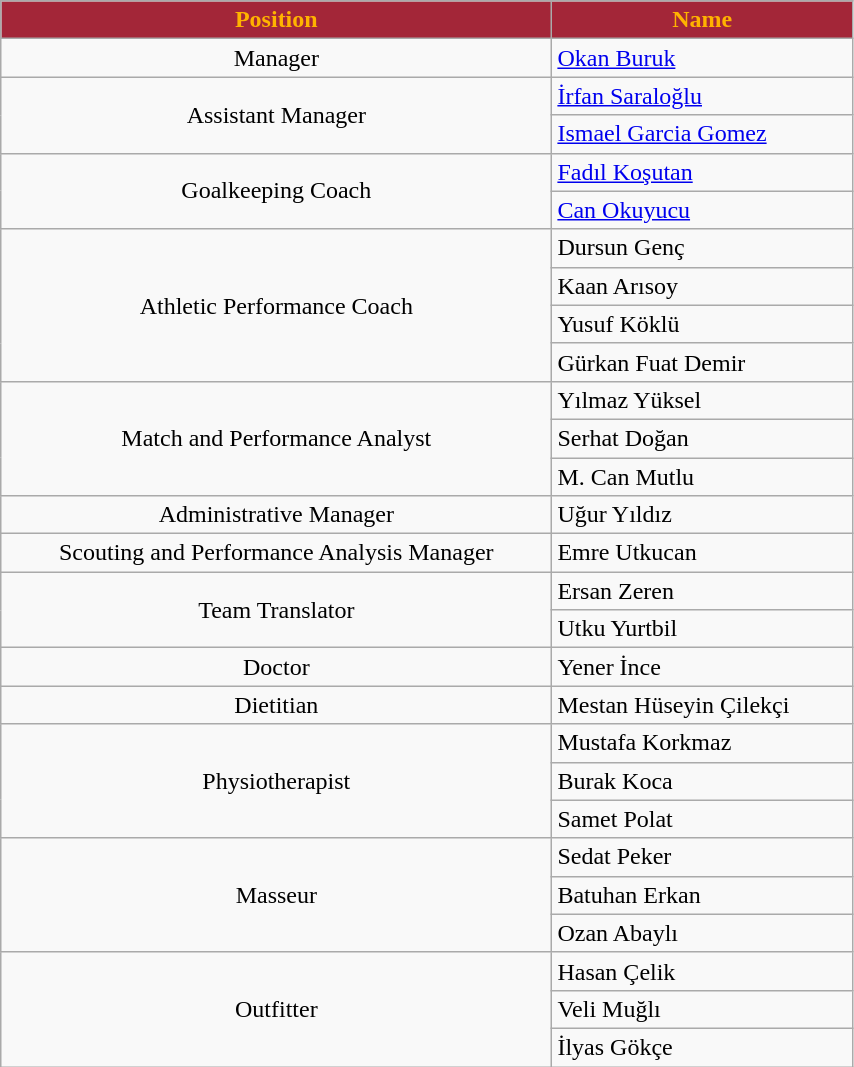<table class="wikitable" style="text-align:center;width:45%;">
<tr>
<th style=background:#A32638;color:#FFB300>Position</th>
<th style=background:#A32638;color:#FFB300>Name</th>
</tr>
<tr>
<td>Manager</td>
<td align=left> <a href='#'>Okan Buruk</a></td>
</tr>
<tr>
<td rowspan=2>Assistant Manager</td>
<td align=left> <a href='#'>İrfan Saraloğlu</a></td>
</tr>
<tr>
<td align=left> <a href='#'>Ismael Garcia Gomez</a></td>
</tr>
<tr>
<td rowspan=2>Goalkeeping Coach</td>
<td align=left> <a href='#'>Fadıl Koşutan</a></td>
</tr>
<tr>
<td align=left> <a href='#'>Can Okuyucu</a></td>
</tr>
<tr>
<td rowspan=4>Athletic Performance Coach</td>
<td align=left> Dursun Genç</td>
</tr>
<tr>
<td align=left> Kaan Arısoy</td>
</tr>
<tr>
<td align=left> Yusuf Köklü</td>
</tr>
<tr>
<td align=left> Gürkan Fuat Demir</td>
</tr>
<tr>
<td rowspan=3>Match and Performance Analyst</td>
<td align=left> Yılmaz Yüksel</td>
</tr>
<tr>
<td align=left> Serhat Doğan</td>
</tr>
<tr>
<td align=left> M. Can Mutlu</td>
</tr>
<tr>
<td>Administrative Manager</td>
<td align=left> Uğur Yıldız</td>
</tr>
<tr>
<td>Scouting and Performance Analysis Manager</td>
<td align=left> Emre Utkucan</td>
</tr>
<tr>
<td rowspan=2>Team Translator</td>
<td align=left> Ersan Zeren</td>
</tr>
<tr>
<td align=left> Utku Yurtbil</td>
</tr>
<tr>
<td>Doctor</td>
<td align=left> Yener İnce</td>
</tr>
<tr>
<td>Dietitian</td>
<td align=left> Mestan Hüseyin Çilekçi</td>
</tr>
<tr>
<td rowspan=3>Physiotherapist</td>
<td align=left> Mustafa Korkmaz</td>
</tr>
<tr>
<td align=left> Burak Koca</td>
</tr>
<tr>
<td align=left> Samet Polat</td>
</tr>
<tr>
<td rowspan=3>Masseur</td>
<td align=left> Sedat Peker</td>
</tr>
<tr>
<td align=left> Batuhan Erkan</td>
</tr>
<tr>
<td align=left> Ozan Abaylı</td>
</tr>
<tr>
<td rowspan=3>Outfitter</td>
<td align=left> Hasan Çelik</td>
</tr>
<tr>
<td align=left> Veli Muğlı</td>
</tr>
<tr>
<td align=left> İlyas Gökçe</td>
</tr>
</table>
